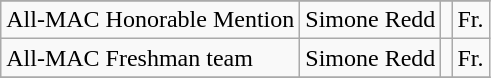<table class="wikitable" border="1">
<tr align=center>
</tr>
<tr>
<td>All-MAC Honorable Mention</td>
<td>Simone Redd</td>
<td></td>
<td>Fr.</td>
</tr>
<tr>
<td>All-MAC Freshman team</td>
<td>Simone Redd</td>
<td></td>
<td>Fr.</td>
</tr>
<tr>
</tr>
</table>
